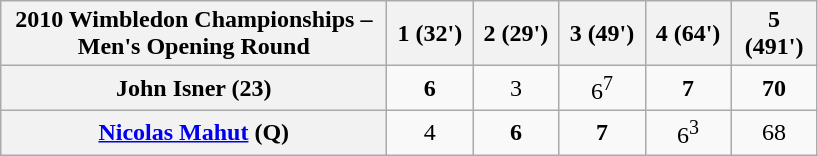<table class=wikitable style=text-align:center>
<tr>
<th width=250>2010 Wimbledon Championships – Men's Opening Round</th>
<th width=50>1 (32')</th>
<th width=50>2 (29')</th>
<th width=50>3 (49')</th>
<th width=50>4 (64')</th>
<th width=50>5 (491')</th>
</tr>
<tr>
<th> John Isner (23)</th>
<td><strong>6</strong></td>
<td>3</td>
<td>6<sup>7</sup></td>
<td><strong>7</strong></td>
<td><strong>70</strong></td>
</tr>
<tr>
<th> <a href='#'>Nicolas Mahut</a> (Q)</th>
<td>4</td>
<td><strong>6</strong></td>
<td><strong>7</strong></td>
<td>6<sup>3</sup></td>
<td>68</td>
</tr>
</table>
